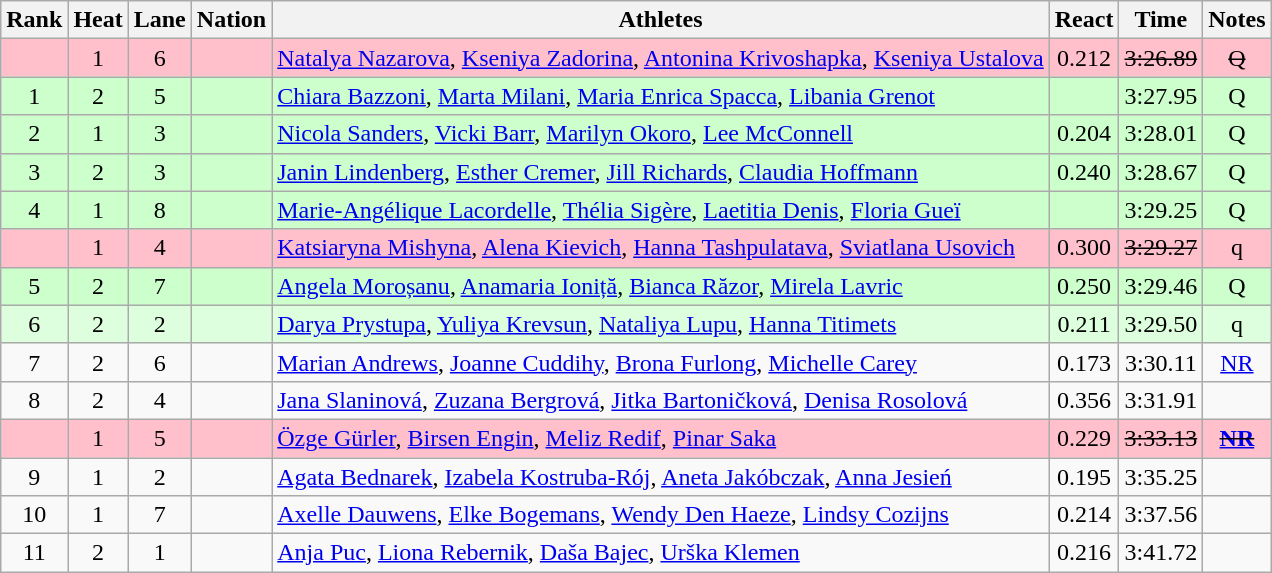<table class="wikitable sortable" style="text-align:center">
<tr>
<th>Rank</th>
<th>Heat</th>
<th>Lane</th>
<th>Nation</th>
<th>Athletes</th>
<th>React</th>
<th>Time</th>
<th>Notes</th>
</tr>
<tr bgcolor=pink>
<td></td>
<td>1</td>
<td>6</td>
<td align=left></td>
<td align=left><a href='#'>Natalya Nazarova</a>, <a href='#'>Kseniya Zadorina</a>, <a href='#'>Antonina Krivoshapka</a>, <a href='#'>Kseniya Ustalova</a></td>
<td>0.212</td>
<td><s>3:26.89 </s></td>
<td><s>Q</s></td>
</tr>
<tr bgcolor=ccffcc>
<td>1</td>
<td>2</td>
<td>5</td>
<td align=left></td>
<td align=left><a href='#'>Chiara Bazzoni</a>, <a href='#'>Marta Milani</a>, <a href='#'>Maria Enrica Spacca</a>, <a href='#'>Libania Grenot</a></td>
<td></td>
<td>3:27.95</td>
<td>Q</td>
</tr>
<tr bgcolor=ccffcc>
<td>2</td>
<td>1</td>
<td>3</td>
<td align=left></td>
<td align=left><a href='#'>Nicola Sanders</a>, <a href='#'>Vicki Barr</a>, <a href='#'>Marilyn Okoro</a>, <a href='#'>Lee McConnell</a></td>
<td>0.204</td>
<td>3:28.01</td>
<td>Q</td>
</tr>
<tr bgcolor=ccffcc>
<td>3</td>
<td>2</td>
<td>3</td>
<td align=left></td>
<td align=left><a href='#'>Janin Lindenberg</a>, <a href='#'>Esther Cremer</a>, <a href='#'>Jill Richards</a>, <a href='#'>Claudia Hoffmann</a></td>
<td>0.240</td>
<td>3:28.67</td>
<td>Q</td>
</tr>
<tr bgcolor=ccffcc>
<td>4</td>
<td>1</td>
<td>8</td>
<td align=left></td>
<td align=left><a href='#'>Marie-Angélique Lacordelle</a>, <a href='#'>Thélia Sigère</a>, <a href='#'>Laetitia Denis</a>, <a href='#'>Floria Gueï</a></td>
<td></td>
<td>3:29.25</td>
<td>Q</td>
</tr>
<tr bgcolor=pink>
<td></td>
<td>1</td>
<td>4</td>
<td align=left></td>
<td align=left><a href='#'>Katsiaryna Mishyna</a>, <a href='#'>Alena Kievich</a>, <a href='#'>Hanna Tashpulatava</a>, <a href='#'>Sviatlana Usovich</a></td>
<td>0.300</td>
<td><s>3:29.27 </s></td>
<td>q</td>
</tr>
<tr bgcolor=ccffcc>
<td>5</td>
<td>2</td>
<td>7</td>
<td align=left></td>
<td align=left><a href='#'>Angela Moroșanu</a>, <a href='#'>Anamaria Ioniță</a>, <a href='#'>Bianca Răzor</a>, <a href='#'>Mirela Lavric</a></td>
<td>0.250</td>
<td>3:29.46</td>
<td>Q</td>
</tr>
<tr bgcolor=ddffdd>
<td>6</td>
<td>2</td>
<td>2</td>
<td align=left></td>
<td align=left><a href='#'>Darya Prystupa</a>, <a href='#'>Yuliya Krevsun</a>, <a href='#'>Nataliya Lupu</a>, <a href='#'>Hanna Titimets</a></td>
<td>0.211</td>
<td>3:29.50</td>
<td>q</td>
</tr>
<tr>
<td>7</td>
<td>2</td>
<td>6</td>
<td align=left></td>
<td align=left><a href='#'>Marian Andrews</a>, <a href='#'>Joanne Cuddihy</a>, <a href='#'>Brona Furlong</a>, <a href='#'>Michelle Carey</a></td>
<td>0.173</td>
<td>3:30.11</td>
<td><a href='#'>NR</a></td>
</tr>
<tr>
<td>8</td>
<td>2</td>
<td>4</td>
<td align=left></td>
<td align=left><a href='#'>Jana Slaninová</a>, <a href='#'>Zuzana Bergrová</a>, <a href='#'>Jitka Bartoničková</a>, <a href='#'>Denisa Rosolová</a></td>
<td>0.356</td>
<td>3:31.91</td>
<td></td>
</tr>
<tr bgcolor=pink>
<td></td>
<td>1</td>
<td>5</td>
<td align=left></td>
<td align=left><a href='#'>Özge Gürler</a>, <a href='#'>Birsen Engin</a>, <a href='#'>Meliz Redif</a>, <a href='#'>Pinar Saka</a></td>
<td>0.229</td>
<td><s>3:33.13 </s></td>
<td><s><strong><a href='#'>NR</a></strong> </s></td>
</tr>
<tr>
<td>9</td>
<td>1</td>
<td>2</td>
<td align=left></td>
<td align=left><a href='#'>Agata Bednarek</a>, <a href='#'>Izabela Kostruba-Rój</a>, <a href='#'>Aneta Jakóbczak</a>, <a href='#'>Anna Jesień</a></td>
<td>0.195</td>
<td>3:35.25</td>
<td></td>
</tr>
<tr>
<td>10</td>
<td>1</td>
<td>7</td>
<td align=left></td>
<td align=left><a href='#'>Axelle Dauwens</a>, <a href='#'>Elke Bogemans</a>, <a href='#'>Wendy Den Haeze</a>, <a href='#'>Lindsy Cozijns</a></td>
<td>0.214</td>
<td>3:37.56</td>
<td></td>
</tr>
<tr>
<td>11</td>
<td>2</td>
<td>1</td>
<td align=left></td>
<td align=left><a href='#'>Anja Puc</a>, <a href='#'>Liona Rebernik</a>, <a href='#'>Daša Bajec</a>, <a href='#'>Urška Klemen</a></td>
<td>0.216</td>
<td>3:41.72</td>
<td></td>
</tr>
</table>
